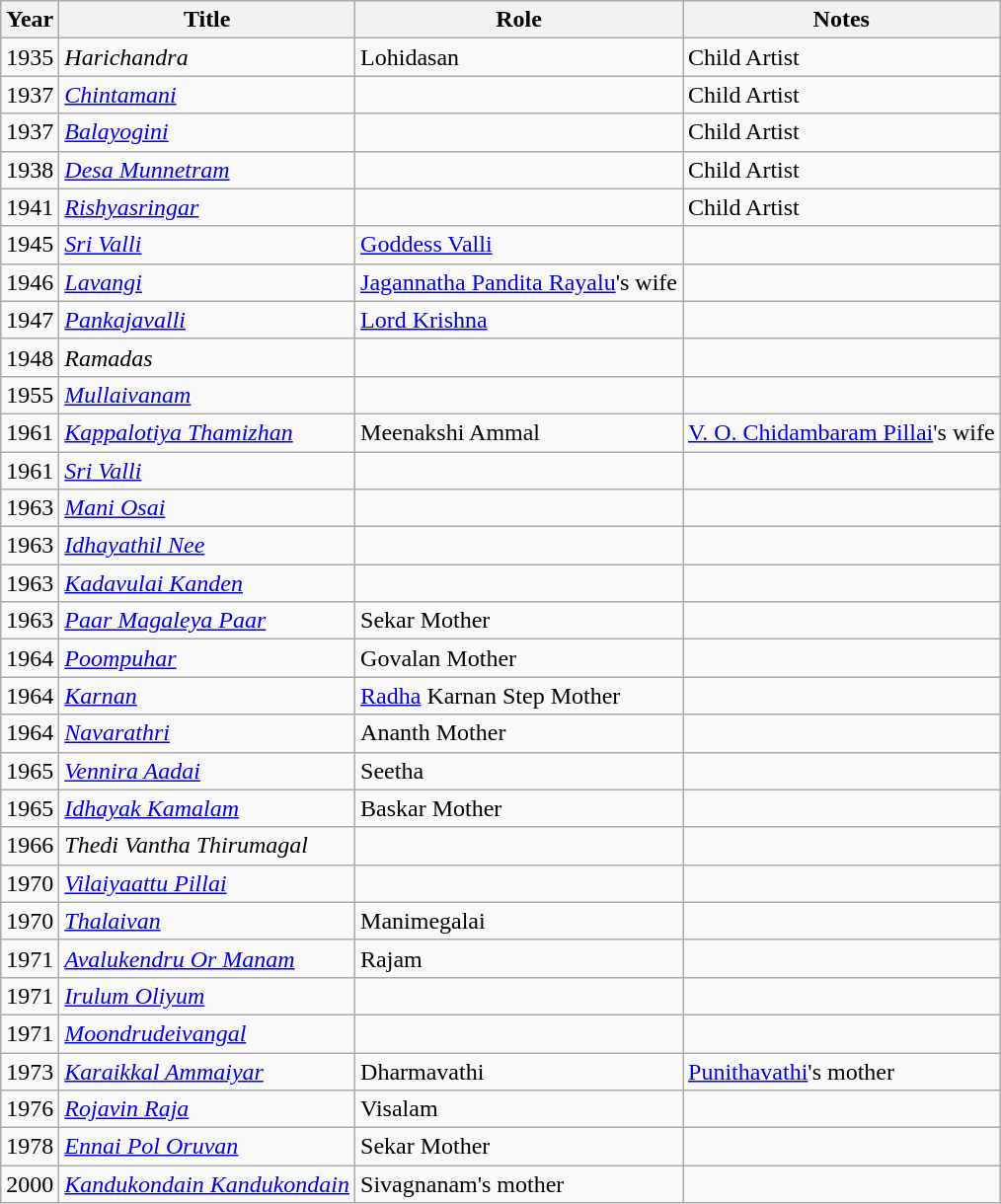<table class="wikitable">
<tr>
<th>Year</th>
<th>Title</th>
<th>Role</th>
<th>Notes</th>
</tr>
<tr>
<td>1935</td>
<td><em>Harichandra</em></td>
<td>Lohidasan</td>
<td>Child Artist</td>
</tr>
<tr>
<td>1937</td>
<td><em><a href='#'>Chintamani</a></em></td>
<td></td>
<td>Child Artist</td>
</tr>
<tr>
<td>1937</td>
<td><em><a href='#'>Balayogini</a></em></td>
<td></td>
<td>Child Artist</td>
</tr>
<tr>
<td>1938</td>
<td><em><a href='#'>Desa Munnetram</a></em></td>
<td></td>
<td>Child Artist</td>
</tr>
<tr>
<td>1941</td>
<td><em><a href='#'>Rishyasringar</a></em></td>
<td></td>
<td>Child Artist</td>
</tr>
<tr>
<td>1945</td>
<td><em><a href='#'>Sri Valli</a></em></td>
<td><a href='#'>Goddess Valli</a></td>
<td></td>
</tr>
<tr>
<td>1946</td>
<td><em><a href='#'>Lavangi</a></em></td>
<td><a href='#'>Jagannatha Pandita Rayalu</a>'s wife</td>
<td></td>
</tr>
<tr>
<td>1947</td>
<td><em><a href='#'>Pankajavalli</a></em></td>
<td><a href='#'>Lord Krishna</a></td>
<td></td>
</tr>
<tr>
<td>1948</td>
<td><em>Ramadas</em></td>
<td></td>
<td></td>
</tr>
<tr>
<td>1955</td>
<td><em><a href='#'>Mullaivanam</a></em></td>
<td></td>
<td></td>
</tr>
<tr>
<td>1961</td>
<td><em><a href='#'>Kappalotiya Thamizhan</a></em></td>
<td>Meenakshi Ammal</td>
<td><a href='#'>V. O. Chidambaram Pillai</a>'s wife</td>
</tr>
<tr>
<td>1961</td>
<td><em><a href='#'>Sri Valli</a></em></td>
<td></td>
<td></td>
</tr>
<tr>
<td>1963</td>
<td><em><a href='#'>Mani Osai</a></em></td>
<td></td>
<td></td>
</tr>
<tr>
<td>1963</td>
<td><em><a href='#'>Idhayathil Nee</a></em></td>
<td></td>
<td></td>
</tr>
<tr>
<td>1963</td>
<td><em><a href='#'>Kadavulai Kanden</a></em></td>
<td></td>
<td></td>
</tr>
<tr>
<td>1963</td>
<td><em><a href='#'>Paar Magaleya Paar</a></em></td>
<td>Sekar Mother</td>
<td></td>
</tr>
<tr>
<td>1964</td>
<td><em><a href='#'>Poompuhar</a></em></td>
<td>Govalan Mother</td>
<td></td>
</tr>
<tr>
<td>1964</td>
<td><em><a href='#'>Karnan</a></em></td>
<td><a href='#'>Radha</a> Karnan Step Mother</td>
<td></td>
</tr>
<tr>
<td>1964</td>
<td><em><a href='#'>Navarathri</a></em></td>
<td>Ananth Mother</td>
<td></td>
</tr>
<tr>
<td>1965</td>
<td><em><a href='#'>Vennira Aadai</a></em></td>
<td>Seetha</td>
<td></td>
</tr>
<tr>
<td>1965</td>
<td><em><a href='#'>Idhayak Kamalam</a></em></td>
<td>Baskar Mother</td>
<td></td>
</tr>
<tr>
<td>1966</td>
<td><em>Thedi Vantha Thirumagal</em></td>
<td></td>
<td></td>
</tr>
<tr>
<td>1970</td>
<td><em><a href='#'>Vilaiyaattu Pillai</a></em></td>
<td></td>
<td></td>
</tr>
<tr>
<td>1970</td>
<td><em><a href='#'>Thalaivan</a></em></td>
<td>Manimegalai</td>
<td></td>
</tr>
<tr>
<td>1971</td>
<td><em><a href='#'>Avalukendru Or Manam</a></em></td>
<td>Rajam</td>
<td></td>
</tr>
<tr>
<td>1971</td>
<td><em><a href='#'>Irulum Oliyum</a></em></td>
<td></td>
<td></td>
</tr>
<tr>
<td>1971</td>
<td><em><a href='#'>Moondrudeivangal</a></em></td>
<td></td>
<td></td>
</tr>
<tr>
<td>1973</td>
<td><em><a href='#'>Karaikkal Ammaiyar</a></em></td>
<td>Dharmavathi</td>
<td><a href='#'>Punithavathi</a>'s mother</td>
</tr>
<tr>
<td>1976</td>
<td><em><a href='#'>Rojavin Raja</a></em></td>
<td>Visalam</td>
<td></td>
</tr>
<tr>
<td>1978</td>
<td><em><a href='#'>Ennai Pol Oruvan</a></em></td>
<td>Sekar Mother</td>
<td></td>
</tr>
<tr>
<td>2000</td>
<td><em><a href='#'>Kandukondain Kandukondain</a></em></td>
<td>Sivagnanam's mother</td>
<td></td>
</tr>
</table>
